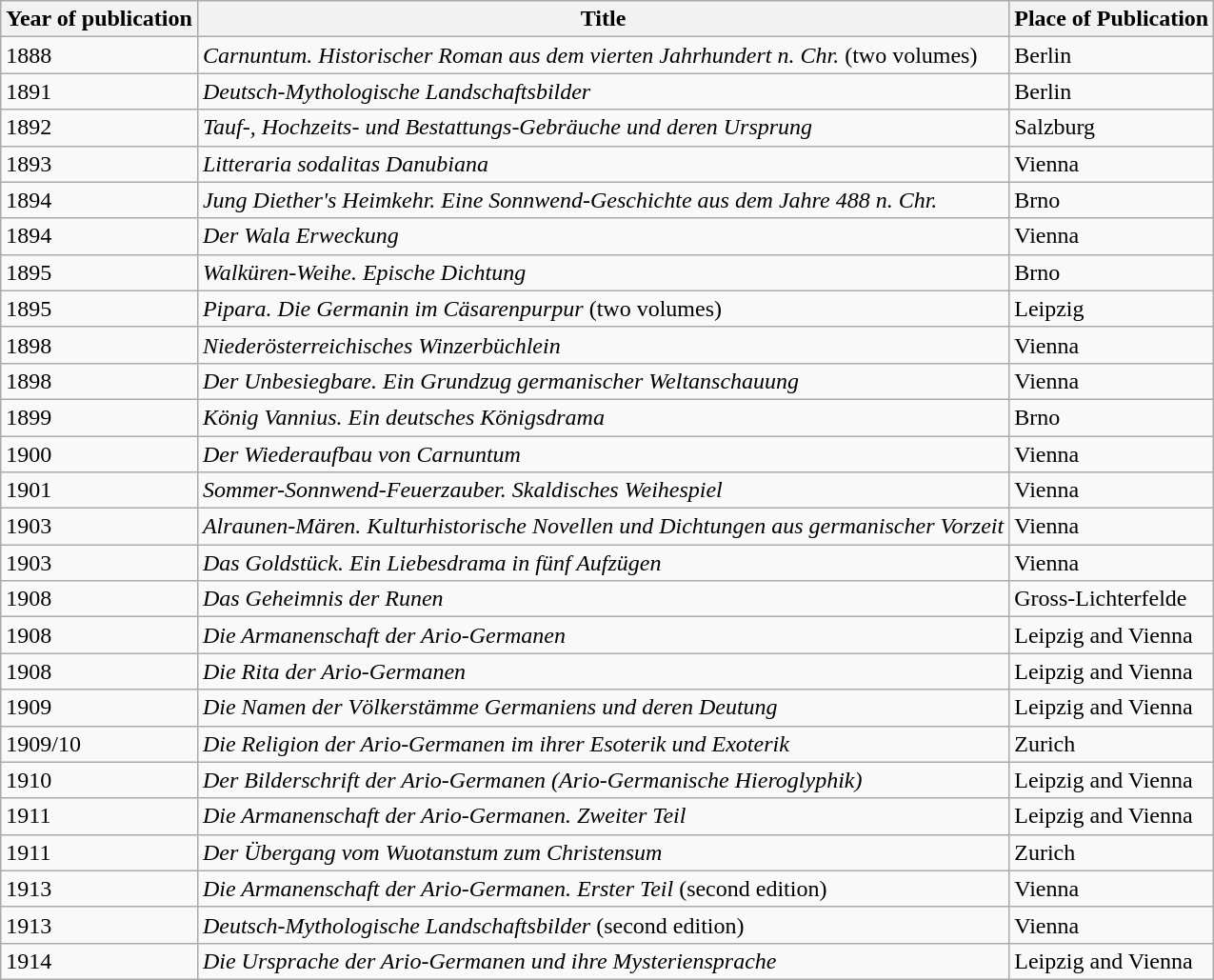<table class="wikitable sortable">
<tr>
<th>Year of publication</th>
<th>Title</th>
<th>Place of Publication</th>
</tr>
<tr>
<td>1888</td>
<td><em>Carnuntum. Historischer Roman aus dem vierten Jahrhundert n. Chr.</em> (two volumes)</td>
<td>Berlin</td>
</tr>
<tr>
<td>1891</td>
<td><em>Deutsch-Mythologische Landschaftsbilder</em></td>
<td>Berlin</td>
</tr>
<tr>
<td>1892</td>
<td><em>Tauf-, Hochzeits- und Bestattungs-Gebräuche und deren Ursprung</em></td>
<td>Salzburg</td>
</tr>
<tr>
<td>1893</td>
<td><em>Litteraria sodalitas Danubiana</em></td>
<td>Vienna</td>
</tr>
<tr>
<td>1894</td>
<td><em>Jung Diether's Heimkehr. Eine Sonnwend-Geschichte aus dem Jahre 488 n. Chr.</em></td>
<td>Brno</td>
</tr>
<tr>
<td>1894</td>
<td><em>Der Wala Erweckung</em></td>
<td>Vienna</td>
</tr>
<tr>
<td>1895</td>
<td><em>Walküren-Weihe. Epische Dichtung</em></td>
<td>Brno</td>
</tr>
<tr>
<td>1895</td>
<td><em>Pipara. Die Germanin im Cäsarenpurpur</em> (two volumes)</td>
<td>Leipzig</td>
</tr>
<tr>
<td>1898</td>
<td><em>Niederösterreichisches Winzerbüchlein</em></td>
<td>Vienna</td>
</tr>
<tr>
<td>1898</td>
<td><em>Der Unbesiegbare. Ein Grundzug germanischer Weltanschauung</em></td>
<td>Vienna</td>
</tr>
<tr>
<td>1899</td>
<td><em>König Vannius. Ein deutsches Königsdrama</em></td>
<td>Brno</td>
</tr>
<tr>
<td>1900</td>
<td><em>Der Wiederaufbau von Carnuntum</em></td>
<td>Vienna</td>
</tr>
<tr>
<td>1901</td>
<td><em>Sommer-Sonnwend-Feuerzauber. Skaldisches Weihespiel</em></td>
<td>Vienna</td>
</tr>
<tr>
<td>1903</td>
<td><em>Alraunen-Mären. Kulturhistorische Novellen und Dichtungen aus germanischer Vorzeit</em></td>
<td>Vienna</td>
</tr>
<tr>
<td>1903</td>
<td><em>Das Goldstück. Ein Liebesdrama in fünf Aufzügen</em></td>
<td>Vienna</td>
</tr>
<tr>
<td>1908</td>
<td><em>Das Geheimnis der Runen</em></td>
<td>Gross-Lichterfelde</td>
</tr>
<tr>
<td>1908</td>
<td><em>Die Armanenschaft der Ario-Germanen</em></td>
<td>Leipzig and Vienna</td>
</tr>
<tr>
<td>1908</td>
<td><em>Die Rita der Ario-Germanen</em></td>
<td>Leipzig and Vienna</td>
</tr>
<tr>
<td>1909</td>
<td><em>Die Namen der Völkerstämme Germaniens und deren Deutung</em></td>
<td>Leipzig and Vienna</td>
</tr>
<tr>
<td>1909/10</td>
<td><em>Die Religion der Ario-Germanen im ihrer Esoterik und Exoterik</em></td>
<td>Zurich</td>
</tr>
<tr>
<td>1910</td>
<td><em>Der Bilderschrift der Ario-Germanen (Ario-Germanische Hieroglyphik)</em></td>
<td>Leipzig and Vienna</td>
</tr>
<tr>
<td>1911</td>
<td><em>Die Armanenschaft der Ario-Germanen. Zweiter Teil</em></td>
<td>Leipzig and Vienna</td>
</tr>
<tr>
<td>1911</td>
<td><em>Der Übergang vom Wuotanstum zum Christensum</em></td>
<td>Zurich</td>
</tr>
<tr>
<td>1913</td>
<td><em>Die Armanenschaft der Ario-Germanen. Erster Teil</em> (second edition)</td>
<td>Vienna</td>
</tr>
<tr>
<td>1913</td>
<td><em>Deutsch-Mythologische Landschaftsbilder</em> (second edition)</td>
<td>Vienna</td>
</tr>
<tr>
<td>1914</td>
<td><em>Die Ursprache der Ario-Germanen und ihre Mysteriensprache</em></td>
<td>Leipzig and Vienna</td>
</tr>
</table>
